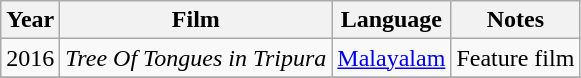<table class="wikitable sortable">
<tr>
<th>Year</th>
<th>Film</th>
<th>Language</th>
<th>Notes</th>
</tr>
<tr>
<td>2016</td>
<td><em>Tree Of Tongues in Tripura</em></td>
<td><a href='#'>Malayalam</a></td>
<td>Feature film</td>
</tr>
<tr>
</tr>
</table>
